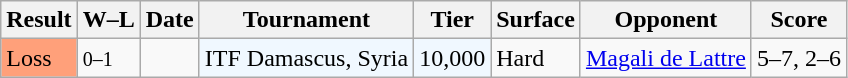<table class="sortable wikitable">
<tr>
<th>Result</th>
<th class="unsortable">W–L</th>
<th>Date</th>
<th>Tournament</th>
<th>Tier</th>
<th>Surface</th>
<th>Opponent</th>
<th class="unsortable">Score</th>
</tr>
<tr>
<td style="background:#ffa07a;">Loss</td>
<td><small>0–1</small></td>
<td></td>
<td style="background:#f0f8ff;">ITF Damascus, Syria</td>
<td style="background:#f0f8ff;">10,000</td>
<td>Hard</td>
<td> <a href='#'>Magali de Lattre</a></td>
<td>5–7, 2–6</td>
</tr>
</table>
